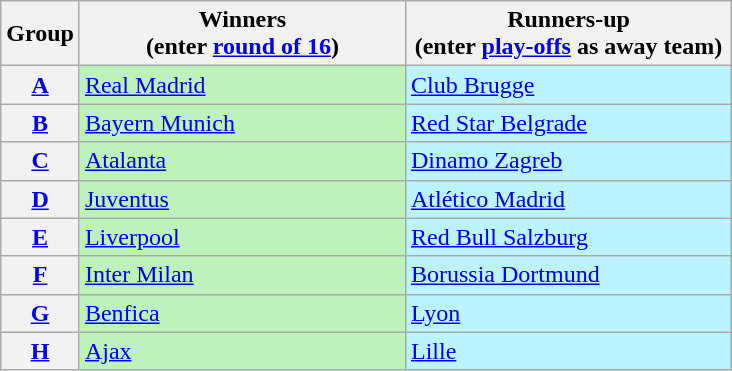<table class="wikitable">
<tr>
<th>Group</th>
<th width=210>Winners<br>(enter <a href='#'>round of 16</a>)</th>
<th width=210>Runners-up<br>(enter <a href='#'>play-offs</a> as away team)</th>
</tr>
<tr>
<th><a href='#'>A</a></th>
<td bgcolor=#BBF3BB> <a href='#'>Real Madrid</a></td>
<td bgcolor=#BBF3FF> <a href='#'>Club Brugge</a></td>
</tr>
<tr>
<th><a href='#'>B</a></th>
<td bgcolor=#BBF3BB> <a href='#'>Bayern Munich</a></td>
<td bgcolor=#BBF3FF> <a href='#'>Red Star Belgrade</a></td>
</tr>
<tr>
<th><a href='#'>C</a></th>
<td bgcolor=#BBF3BB> <a href='#'>Atalanta</a></td>
<td bgcolor=#BBF3FF> <a href='#'>Dinamo Zagreb</a></td>
</tr>
<tr>
<th><a href='#'>D</a></th>
<td bgcolor=#BBF3BB> <a href='#'>Juventus</a></td>
<td bgcolor=#BBF3FF> <a href='#'>Atlético Madrid</a></td>
</tr>
<tr>
<th><a href='#'>E</a></th>
<td bgcolor=#BBF3BB> <a href='#'>Liverpool</a></td>
<td bgcolor=#BBF3FF> <a href='#'>Red Bull Salzburg</a></td>
</tr>
<tr>
<th><a href='#'>F</a></th>
<td bgcolor=#BBF3BB> <a href='#'>Inter Milan</a></td>
<td bgcolor=#BBF3FF> <a href='#'>Borussia Dortmund</a></td>
</tr>
<tr>
<th><a href='#'>G</a></th>
<td bgcolor=#BBF3BB> <a href='#'>Benfica</a></td>
<td bgcolor=#BBF3FF> <a href='#'>Lyon</a></td>
</tr>
<tr>
<th><a href='#'>H</a></th>
<td bgcolor=#BBF3BB> <a href='#'>Ajax</a></td>
<td bgcolor=#BBF3FF> <a href='#'>Lille</a></td>
</tr>
</table>
